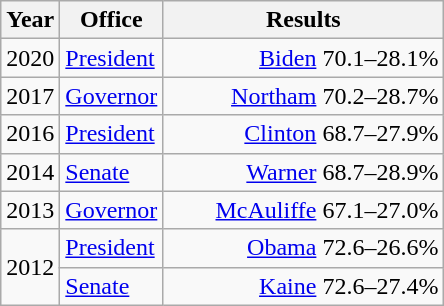<table class=wikitable>
<tr>
<th width="30">Year</th>
<th width="60">Office</th>
<th width="180">Results</th>
</tr>
<tr>
<td>2020</td>
<td><a href='#'>President</a></td>
<td align="right" ><a href='#'>Biden</a> 70.1–28.1%</td>
</tr>
<tr>
<td>2017</td>
<td><a href='#'>Governor</a></td>
<td align="right" ><a href='#'>Northam</a> 70.2–28.7%</td>
</tr>
<tr>
<td>2016</td>
<td><a href='#'>President</a></td>
<td align="right" ><a href='#'>Clinton</a> 68.7–27.9%</td>
</tr>
<tr>
<td>2014</td>
<td><a href='#'>Senate</a></td>
<td align="right" ><a href='#'>Warner</a> 68.7–28.9%</td>
</tr>
<tr>
<td>2013</td>
<td><a href='#'>Governor</a></td>
<td align="right" ><a href='#'>McAuliffe</a> 67.1–27.0%</td>
</tr>
<tr>
<td rowspan="2">2012</td>
<td><a href='#'>President</a></td>
<td align="right" ><a href='#'>Obama</a> 72.6–26.6%</td>
</tr>
<tr>
<td><a href='#'>Senate</a></td>
<td align="right" ><a href='#'>Kaine</a> 72.6–27.4%</td>
</tr>
</table>
